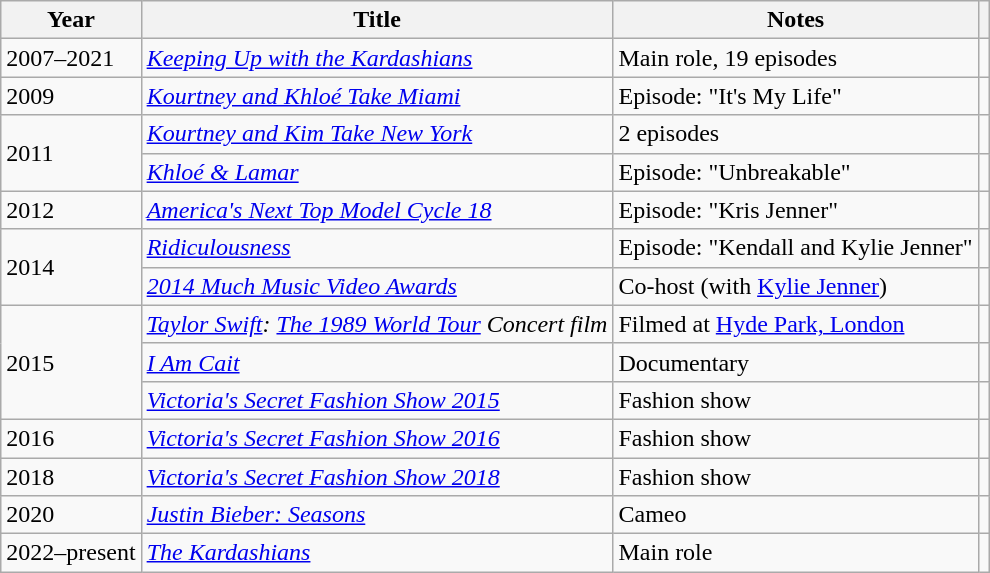<table class="wikitable sortable">
<tr>
<th>Year</th>
<th>Title</th>
<th class="unsortable">Notes</th>
<th class="unsortable"></th>
</tr>
<tr>
<td>2007–2021</td>
<td><em><a href='#'>Keeping Up with the Kardashians</a></em></td>
<td>Main role, 19 episodes</td>
<td></td>
</tr>
<tr>
<td>2009</td>
<td><em><a href='#'>Kourtney and Khloé Take Miami</a></em></td>
<td>Episode: "It's My Life"</td>
<td></td>
</tr>
<tr>
<td rowspan=2>2011</td>
<td><em><a href='#'>Kourtney and Kim Take New York</a></em></td>
<td>2 episodes</td>
<td></td>
</tr>
<tr>
<td><em><a href='#'>Khloé & Lamar</a></em></td>
<td>Episode: "Unbreakable"</td>
<td></td>
</tr>
<tr>
<td>2012</td>
<td><em><a href='#'>America's Next Top Model Cycle 18</a></em></td>
<td>Episode: "Kris Jenner"</td>
<td></td>
</tr>
<tr>
<td rowspan=2>2014</td>
<td><em><a href='#'>Ridiculousness</a></em></td>
<td>Episode: "Kendall and Kylie Jenner"</td>
<td></td>
</tr>
<tr>
<td><em><a href='#'>2014 Much Music Video Awards</a></em></td>
<td>Co-host (with <a href='#'>Kylie Jenner</a>)</td>
<td></td>
</tr>
<tr>
<td rowspan=3>2015</td>
<td><em><a href='#'>Taylor Swift</a>: <a href='#'>The 1989 World Tour</a> Concert film</em></td>
<td>Filmed at <a href='#'>Hyde Park, London</a></td>
<td></td>
</tr>
<tr>
<td><em><a href='#'>I Am Cait</a></em></td>
<td>Documentary</td>
<td></td>
</tr>
<tr>
<td><em><a href='#'>Victoria's Secret Fashion Show 2015</a></em></td>
<td>Fashion show</td>
<td></td>
</tr>
<tr>
<td>2016</td>
<td><em><a href='#'>Victoria's Secret Fashion Show 2016</a></em></td>
<td>Fashion show</td>
<td></td>
</tr>
<tr>
<td>2018</td>
<td><em><a href='#'>Victoria's Secret Fashion Show 2018</a></em></td>
<td>Fashion show</td>
<td></td>
</tr>
<tr>
<td>2020</td>
<td><em><a href='#'>Justin Bieber: Seasons</a></em></td>
<td>Cameo</td>
<td></td>
</tr>
<tr>
<td>2022–present</td>
<td><em><a href='#'>The Kardashians</a></em></td>
<td>Main role</td>
<td></td>
</tr>
</table>
